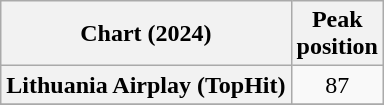<table class="wikitable plainrowheaders" style="text-align:center">
<tr>
<th scope="col">Chart (2024)</th>
<th scope="col">Peak<br>position</th>
</tr>
<tr>
<th scope="row">Lithuania Airplay (TopHit)</th>
<td>87</td>
</tr>
<tr>
</tr>
</table>
